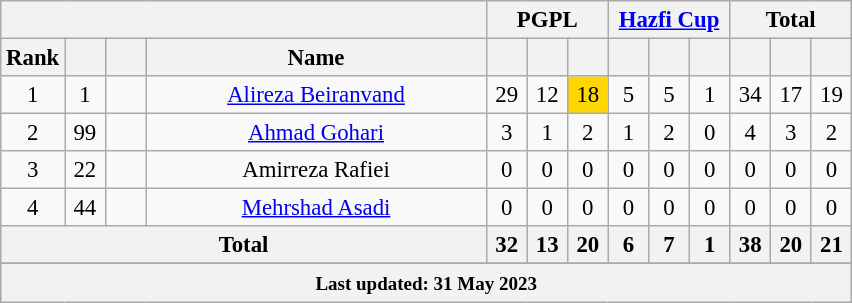<table class="wikitable sortable" style="text-align:center; font-size:95%;">
<tr>
<th colspan="4"></th>
<th colspan="3">PGPL</th>
<th colspan="3"><a href='#'>Hazfi Cup</a></th>
<th colspan="3">Total</th>
</tr>
<tr>
<th width=20>Rank</th>
<th width=20></th>
<th width=20></th>
<th width=220>Name</th>
<th width=20></th>
<th width=20></th>
<th width=20></th>
<th width=20></th>
<th width=20></th>
<th width=20></th>
<th width=20></th>
<th width=20></th>
<th width=20></th>
</tr>
<tr>
<td>1</td>
<td>1</td>
<td></td>
<td><a href='#'>Alireza Beiranvand</a></td>
<td>29</td>
<td>12</td>
<td style="background:Gold">18</td>
<td>5</td>
<td>5</td>
<td>1</td>
<td>34</td>
<td>17</td>
<td>19</td>
</tr>
<tr>
<td>2</td>
<td>99</td>
<td></td>
<td><a href='#'>Ahmad Gohari</a></td>
<td>3</td>
<td>1</td>
<td>2</td>
<td>1</td>
<td>2</td>
<td>0</td>
<td>4</td>
<td>3</td>
<td>2</td>
</tr>
<tr>
<td>3</td>
<td>22</td>
<td></td>
<td>Amirreza Rafiei</td>
<td>0</td>
<td>0</td>
<td>0</td>
<td>0</td>
<td>0</td>
<td>0</td>
<td>0</td>
<td>0</td>
<td>0</td>
</tr>
<tr>
<td>4</td>
<td>44</td>
<td></td>
<td><a href='#'>Mehrshad Asadi</a></td>
<td>0</td>
<td>0</td>
<td>0</td>
<td>0</td>
<td>0</td>
<td>0</td>
<td>0</td>
<td>0</td>
<td>0</td>
</tr>
<tr>
<th colspan="4">Total</th>
<th>32</th>
<th>13</th>
<th>20</th>
<th>6</th>
<th>7</th>
<th>1</th>
<th>38</th>
<th>20</th>
<th>21</th>
</tr>
<tr>
</tr>
<tr style="text-align:left; background:#dcdcdc;">
<th colspan="22"><small>Last updated: 31 May 2023</small></th>
</tr>
</table>
